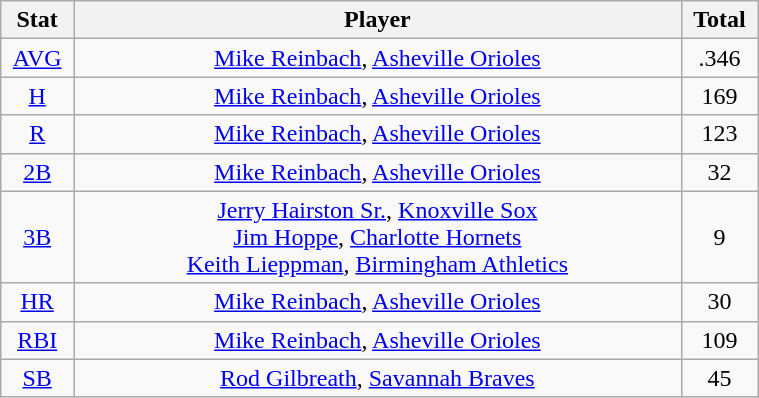<table class="wikitable" width="40%" style="text-align:center;">
<tr>
<th width="5%">Stat</th>
<th width="60%">Player</th>
<th width="5%">Total</th>
</tr>
<tr>
<td><a href='#'>AVG</a></td>
<td><a href='#'>Mike Reinbach</a>, <a href='#'>Asheville Orioles</a></td>
<td>.346</td>
</tr>
<tr>
<td><a href='#'>H</a></td>
<td><a href='#'>Mike Reinbach</a>, <a href='#'>Asheville Orioles</a></td>
<td>169</td>
</tr>
<tr>
<td><a href='#'>R</a></td>
<td><a href='#'>Mike Reinbach</a>, <a href='#'>Asheville Orioles</a></td>
<td>123</td>
</tr>
<tr>
<td><a href='#'>2B</a></td>
<td><a href='#'>Mike Reinbach</a>, <a href='#'>Asheville Orioles</a></td>
<td>32</td>
</tr>
<tr>
<td><a href='#'>3B</a></td>
<td><a href='#'>Jerry Hairston Sr.</a>, <a href='#'>Knoxville Sox</a> <br> <a href='#'>Jim Hoppe</a>, <a href='#'>Charlotte Hornets</a> <br> <a href='#'>Keith Lieppman</a>, <a href='#'>Birmingham Athletics</a></td>
<td>9</td>
</tr>
<tr>
<td><a href='#'>HR</a></td>
<td><a href='#'>Mike Reinbach</a>, <a href='#'>Asheville Orioles</a></td>
<td>30</td>
</tr>
<tr>
<td><a href='#'>RBI</a></td>
<td><a href='#'>Mike Reinbach</a>, <a href='#'>Asheville Orioles</a></td>
<td>109</td>
</tr>
<tr>
<td><a href='#'>SB</a></td>
<td><a href='#'>Rod Gilbreath</a>, <a href='#'>Savannah Braves</a></td>
<td>45</td>
</tr>
</table>
